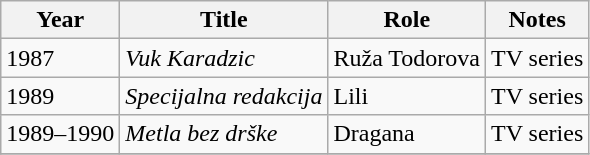<table class="wikitable sortable">
<tr>
<th>Year</th>
<th>Title</th>
<th>Role</th>
<th class="unsortable">Notes</th>
</tr>
<tr>
<td>1987</td>
<td><em>Vuk Karadzic</em></td>
<td>Ruža Todorova</td>
<td>TV series</td>
</tr>
<tr>
<td>1989</td>
<td><em>Specijalna redakcija</em></td>
<td>Lili</td>
<td>TV series</td>
</tr>
<tr>
<td>1989–1990</td>
<td><em>Metla bez drške</em></td>
<td>Dragana</td>
<td>TV series</td>
</tr>
<tr>
</tr>
</table>
